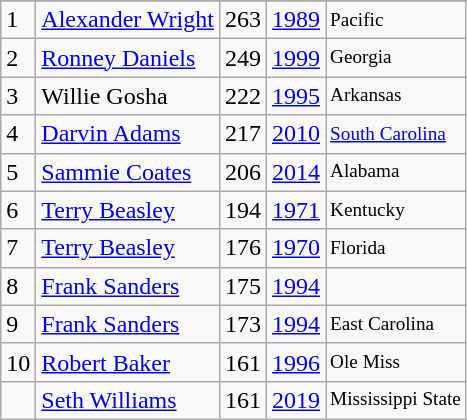<table class="wikitable">
<tr>
</tr>
<tr>
<td>1</td>
<td><a href='#'>Alexander Wright</a></td>
<td>263</td>
<td><a href='#'>1989</a></td>
<td style="font-size:80%;">Pacific</td>
</tr>
<tr>
<td>2</td>
<td><a href='#'>Ronney Daniels</a></td>
<td>249</td>
<td><a href='#'>1999</a></td>
<td style="font-size:80%;">Georgia</td>
</tr>
<tr>
<td>3</td>
<td>Willie Gosha</td>
<td>222</td>
<td><a href='#'>1995</a></td>
<td style="font-size:80%;">Arkansas</td>
</tr>
<tr>
<td>4</td>
<td><a href='#'>Darvin Adams</a></td>
<td>217</td>
<td><a href='#'>2010</a></td>
<td style="font-size:80%;"><a href='#'>South Carolina</a></td>
</tr>
<tr>
<td>5</td>
<td><a href='#'>Sammie Coates</a></td>
<td>206</td>
<td><a href='#'>2014</a></td>
<td style="font-size:80%;">Alabama</td>
</tr>
<tr>
<td>6</td>
<td><a href='#'>Terry Beasley</a></td>
<td>194</td>
<td><a href='#'>1971</a></td>
<td style="font-size:80%;">Kentucky</td>
</tr>
<tr>
<td>7</td>
<td><a href='#'>Terry Beasley</a></td>
<td>176</td>
<td><a href='#'>1970</a></td>
<td style="font-size:80%;">Florida</td>
</tr>
<tr>
<td>8</td>
<td><a href='#'>Frank Sanders</a></td>
<td>175</td>
<td><a href='#'>1994</a></td>
<td style="font-size:80%;"></td>
</tr>
<tr>
<td>9</td>
<td><a href='#'>Frank Sanders</a></td>
<td>173</td>
<td><a href='#'>1994</a></td>
<td style="font-size:80%;">East Carolina</td>
</tr>
<tr>
<td>10</td>
<td><a href='#'>Robert Baker</a></td>
<td>161</td>
<td><a href='#'>1996</a></td>
<td style="font-size:80%;">Ole Miss</td>
</tr>
<tr>
<td></td>
<td><a href='#'>Seth Williams</a></td>
<td>161</td>
<td><a href='#'>2019</a></td>
<td style="font-size:80%;">Mississippi State</td>
</tr>
</table>
